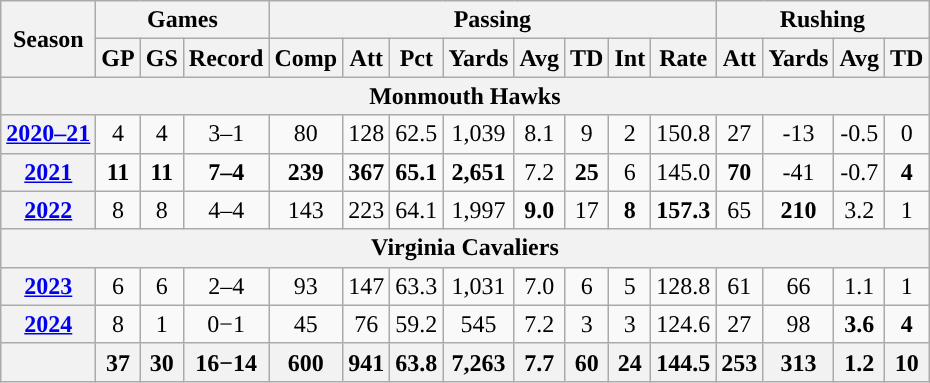<table class="wikitable" style="text-align:center;">
<tr>
<th rowspan="2">Season</th>
<th colspan="3">Games</th>
<th colspan="8">Passing</th>
<th colspan="5">Rushing</th>
</tr>
<tr>
<th>GP</th>
<th>GS</th>
<th>Record</th>
<th>Comp</th>
<th>Att</th>
<th>Pct</th>
<th>Yards</th>
<th>Avg</th>
<th>TD</th>
<th>Int</th>
<th>Rate</th>
<th>Att</th>
<th>Yards</th>
<th>Avg</th>
<th>TD</th>
</tr>
<tr>
<th colspan="16">Monmouth Hawks</th>
</tr>
<tr>
<th><a href='#'>2020–21</a></th>
<td>4</td>
<td>4</td>
<td>3–1</td>
<td>80</td>
<td>128</td>
<td>62.5</td>
<td>1,039</td>
<td>8.1</td>
<td>9</td>
<td>2</td>
<td>150.8</td>
<td>27</td>
<td>-13</td>
<td>-0.5</td>
<td>0</td>
</tr>
<tr>
<th><a href='#'>2021</a></th>
<td><strong>11</strong></td>
<td><strong>11</strong></td>
<td><strong>7–4</strong></td>
<td><strong>239</strong></td>
<td><strong>367</strong></td>
<td><strong>65.1</strong></td>
<td><strong>2,651</strong></td>
<td>7.2</td>
<td><strong>25</strong></td>
<td>6</td>
<td>145.0</td>
<td><strong>70</strong></td>
<td>-41</td>
<td>-0.7</td>
<td><strong>4</strong></td>
</tr>
<tr>
<th><a href='#'>2022</a></th>
<td>8</td>
<td>8</td>
<td>4–4</td>
<td>143</td>
<td>223</td>
<td>64.1</td>
<td>1,997</td>
<td><strong>9.0</strong></td>
<td>17</td>
<td><strong>8</strong></td>
<td><strong>157.3</strong></td>
<td>65</td>
<td><strong>210</strong></td>
<td>3.2</td>
<td>1</td>
</tr>
<tr>
<th colspan="16">Virginia Cavaliers</th>
</tr>
<tr>
<th><a href='#'>2023</a></th>
<td>6</td>
<td>6</td>
<td>2–4</td>
<td>93</td>
<td>147</td>
<td>63.3</td>
<td>1,031</td>
<td>7.0</td>
<td>6</td>
<td>5</td>
<td>128.8</td>
<td>61</td>
<td>66</td>
<td>1.1</td>
<td>1</td>
</tr>
<tr>
<th><a href='#'>2024</a></th>
<td>8</td>
<td>1</td>
<td>0−1</td>
<td>45</td>
<td>76</td>
<td>59.2</td>
<td>545</td>
<td>7.2</td>
<td>3</td>
<td>3</td>
<td>124.6</td>
<td>27</td>
<td>98</td>
<td><strong>3.6</strong></td>
<td><strong>4</strong></td>
</tr>
<tr>
<th></th>
<th>37</th>
<th>30</th>
<th>16−14</th>
<th>600</th>
<th>941</th>
<th>63.8</th>
<th>7,263</th>
<th>7.7</th>
<th>60</th>
<th>24</th>
<th>144.5</th>
<th>253</th>
<th>313</th>
<th>1.2</th>
<th>10</th>
</tr>
</table>
